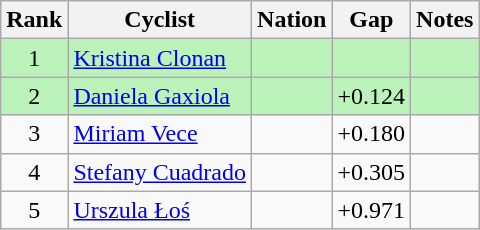<table class="wikitable" style="text-align:center">
<tr>
<th>Rank</th>
<th>Cyclist</th>
<th>Nation</th>
<th>Gap</th>
<th>Notes</th>
</tr>
<tr bgcolor=#bbf3bb>
<td>1</td>
<td align=left><a href='#'>Kristina Clonan</a></td>
<td align=left></td>
<td></td>
<td></td>
</tr>
<tr bgcolor=#bbf3bb>
<td>2</td>
<td align=left><a href='#'>Daniela Gaxiola</a></td>
<td align=left></td>
<td>+0.124</td>
<td></td>
</tr>
<tr>
<td>3</td>
<td align=left><a href='#'>Miriam Vece</a></td>
<td align=left></td>
<td>+0.180</td>
<td></td>
</tr>
<tr>
<td>4</td>
<td align=left><a href='#'>Stefany Cuadrado</a></td>
<td align=left></td>
<td>+0.305</td>
<td></td>
</tr>
<tr>
<td>5</td>
<td align=left><a href='#'>Urszula Łoś</a></td>
<td align=left></td>
<td>+0.971</td>
<td></td>
</tr>
</table>
